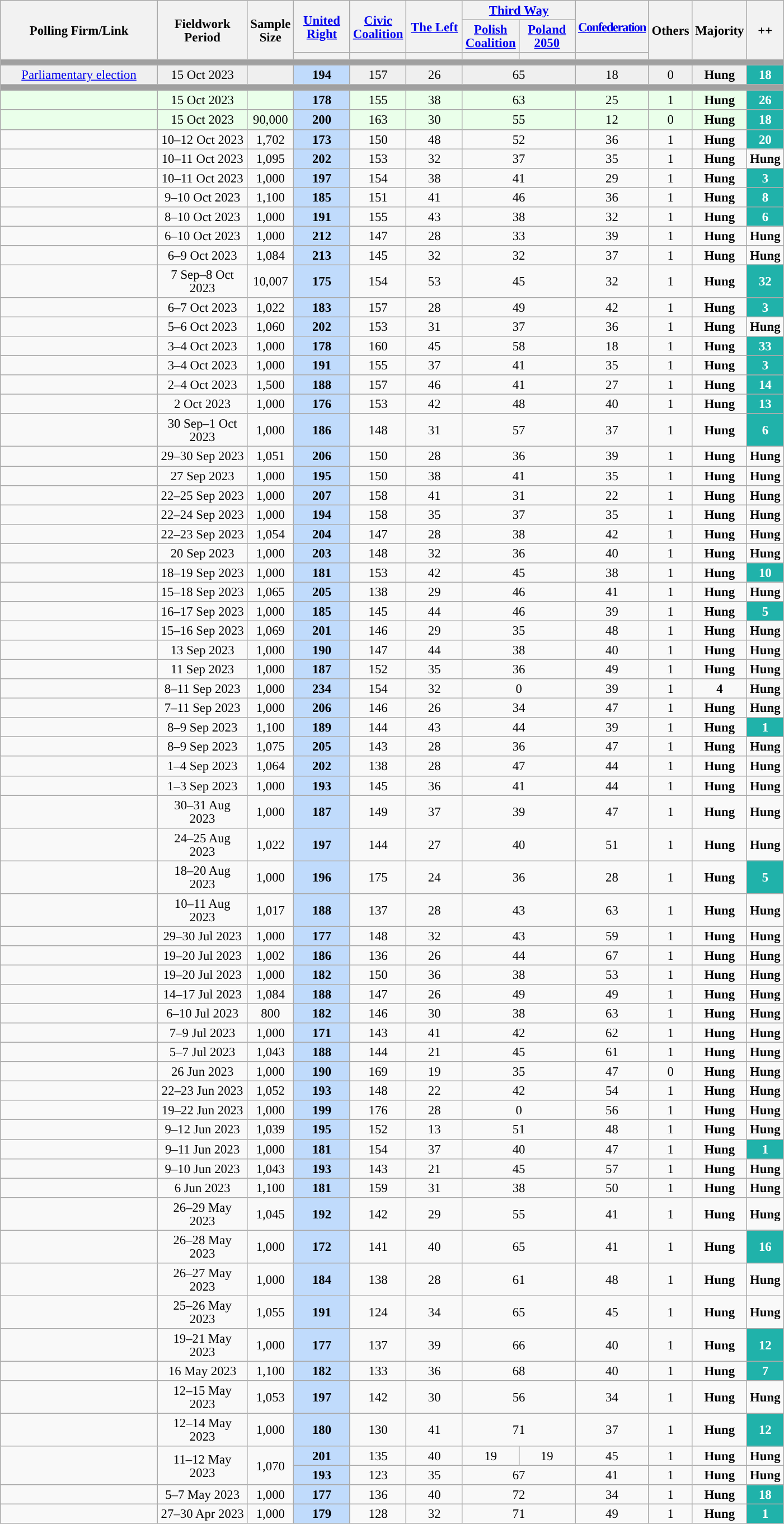<table class="wikitable sortable collapsible" style="text-align:center; font-size:95%; line-height:16px">
<tr background-color:#E9E9E9">
<th rowspan="3" style="width:180px;">Polling Firm/Link</th>
<th rowspan="3" data-sort-type="date" style="width:100px;">Fieldwork<br>Period</th>
<th rowspan="3" style="width:20px;">Sample Size</th>
<th rowspan="2" style="width:60px;" class="unsortable"><a href='#'>United<br>Right</a></th>
<th rowspan="2" style="width:60px;" class="unsortable"><a href='#'>Civic Coalition</a></th>
<th rowspan="2" style="width:60px;" class="unsortable"><a href='#'>The Left</a></th>
<th colspan="2" style="width:60px;" class="unsortable"><a href='#'>Third Way</a></th>
<th rowspan="2" style="width:60px;letter-spacing: -1px;" class="unsortable"><a href='#'>Confederation</a></th>
<th rowspan="3" data-sort-type="number" style="width:40px;">Others</th>
<th rowspan="3" data-sort-type="number" style="width:30px;">Majority</th>
<th rowspan="3" data-sort-type="number" style="width:30px;">++</th>
</tr>
<tr>
<th style="width:60px;" class="unsortable"><a href='#'>Polish Coalition</a></th>
<th style="width:60px;" class="unsortable"><a href='#'>Poland 2050</a></th>
</tr>
<tr>
<th data-sort-type="number" style="height:1px; background:"></th>
<th data-sort-type="number" style="height:1px; background:"></th>
<th data-sort-type="number" style="height:1px; background:"></th>
<th data-sort-type="number" style="height:1px; background:"></th>
<th data-sort-type="number" style="height:1px; background:"></th>
<th data-sort-type="number" style="height:1px; background:"></th>
</tr>
<tr>
<td colspan="12" style="background:#A0A0A0"></td>
</tr>
<tr style="background:#EFEFEF;">
<td><a href='#'>Parliamentary election</a></td>
<td data-sort-value="2023-10-15">15 Oct 2023</td>
<td></td>
<td style="background:#C0DBFC;"><strong>194</strong></td>
<td>157</td>
<td>26</td>
<td colspan="2">65</td>
<td>18</td>
<td>0</td>
<td><strong>Hung</strong></td>
<td style="background:#20B2AA; color:white;"><strong>18</strong></td>
</tr>
<tr>
<td colspan="12" style="background:#A0A0A0"></td>
</tr>
<tr style="background:#EAFFEA"|>
<td></td>
<td data-sort-value="2023-10-15">15 Oct 2023</td>
<td></td>
<td style="background:#C0DBFC;"><strong>178</strong></td>
<td>155</td>
<td>38</td>
<td colspan="2">63</td>
<td>25</td>
<td>1</td>
<td><strong>Hung</strong></td>
<td style="background:#20B2AA; color:white;"><strong>26</strong></td>
</tr>
<tr>
</tr>
<tr style="background:#EAFFEA"|>
<td></td>
<td data-sort-value="2023-10-15">15 Oct 2023</td>
<td>90,000</td>
<td style="background:#C0DBFC;"><strong>200</strong></td>
<td>163</td>
<td>30</td>
<td colspan="2">55</td>
<td>12</td>
<td>0</td>
<td><strong>Hung</strong></td>
<td style="background:#20B2AA; color:white;"><strong>18</strong></td>
</tr>
<tr>
<td></td>
<td data-sort-value="2023-10-12">10–12 Oct 2023</td>
<td>1,702</td>
<td style="background:#C0DBFC;"><strong>173</strong></td>
<td>150</td>
<td>48</td>
<td colspan="2">52</td>
<td>36</td>
<td>1</td>
<td><strong>Hung</strong></td>
<td style="background:#20B2AA; color:white;"><strong>20</strong></td>
</tr>
<tr>
<td></td>
<td data-sort-value="2023-10-11">10–11 Oct 2023</td>
<td>1,095</td>
<td style="background:#C0DBFC;"><strong>202</strong></td>
<td>153</td>
<td>32</td>
<td colspan="2">37</td>
<td>35</td>
<td>1</td>
<td><strong>Hung</strong></td>
<td><strong>Hung</strong></td>
</tr>
<tr>
<td></td>
<td data-sort-value="2023-10-11">10–11 Oct 2023</td>
<td>1,000</td>
<td style="background:#C0DBFC;"><strong>197</strong></td>
<td>154</td>
<td>38</td>
<td colspan="2">41</td>
<td>29</td>
<td>1</td>
<td><strong>Hung</strong></td>
<td style="background:#20B2AA; color:white;"><strong>3</strong></td>
</tr>
<tr>
<td></td>
<td data-sort-value="2023-10-10">9–10 Oct 2023</td>
<td>1,100</td>
<td style="background:#C0DBFC;"><strong>185</strong></td>
<td>151</td>
<td>41</td>
<td colspan="2">46</td>
<td>36</td>
<td>1</td>
<td><strong>Hung</strong></td>
<td style="background:#20B2AA; color:white;"><strong>8</strong></td>
</tr>
<tr>
<td></td>
<td data-sort-value="2023-10-10">8–10 Oct 2023</td>
<td>1,000</td>
<td style="background:#C0DBFC;"><strong>191</strong></td>
<td>155</td>
<td>43</td>
<td colspan="2">38</td>
<td>32</td>
<td>1</td>
<td><strong>Hung</strong></td>
<td style="background:#20B2AA; color:white;"><strong>6</strong></td>
</tr>
<tr>
<td></td>
<td data-sort-value="2023-10-10">6–10 Oct 2023</td>
<td>1,000</td>
<td style="background:#C0DBFC;"><strong>212</strong></td>
<td>147</td>
<td>28</td>
<td colspan="2">33</td>
<td>39</td>
<td>1</td>
<td><strong>Hung</strong></td>
<td><strong>Hung</strong></td>
</tr>
<tr>
<td></td>
<td data-sort-value="2023-10-09">6–9 Oct 2023</td>
<td>1,084</td>
<td style="background:#C0DBFC;"><strong>213</strong></td>
<td>145</td>
<td>32</td>
<td colspan="2">32</td>
<td>37</td>
<td>1</td>
<td><strong>Hung</strong></td>
<td><strong>Hung</strong></td>
</tr>
<tr>
<td></td>
<td data-sort-value="2023-10-08">7 Sep–8 Oct 2023</td>
<td>10,007</td>
<td style="background:#C0DBFC;"><strong>175</strong></td>
<td>154</td>
<td>53</td>
<td colspan="2">45</td>
<td>32</td>
<td>1</td>
<td><strong>Hung</strong></td>
<td style="background:#20B2AA; color:white;"><strong>32</strong></td>
</tr>
<tr>
<td></td>
<td data-sort-value="2023-10-07">6–7 Oct 2023</td>
<td>1,022</td>
<td style="background:#C0DBFC;"><strong>183</strong></td>
<td>157</td>
<td>28</td>
<td colspan="2">49</td>
<td>42</td>
<td>1</td>
<td><strong>Hung</strong></td>
<td style="background:#20B2AA; color:white;"><strong>3</strong></td>
</tr>
<tr>
<td></td>
<td data-sort-value="2023-10-06">5–6 Oct 2023</td>
<td>1,060</td>
<td style="background:#C0DBFC;"><strong>202</strong></td>
<td>153</td>
<td>31</td>
<td colspan="2">37</td>
<td>36</td>
<td>1</td>
<td><strong>Hung</strong></td>
<td><strong>Hung</strong></td>
</tr>
<tr>
<td></td>
<td data-sort-value="2023-10-04">3–4 Oct 2023</td>
<td>1,000</td>
<td style="background:#C0DBFC;"><strong>178</strong></td>
<td>160</td>
<td>45</td>
<td colspan="2">58</td>
<td>18</td>
<td>1</td>
<td><strong>Hung</strong></td>
<td style="background:#20B2AA; color:white;"><strong>33</strong></td>
</tr>
<tr>
<td></td>
<td data-sort-value="2023-10-04">3–4 Oct 2023</td>
<td>1,000</td>
<td style="background:#C0DBFC;"><strong>191</strong></td>
<td>155</td>
<td>37</td>
<td colspan="2">41</td>
<td>35</td>
<td>1</td>
<td><strong>Hung</strong></td>
<td style="background:#20B2AA; color:white;"><strong>3</strong></td>
</tr>
<tr>
<td></td>
<td data-sort-value="2023-10-04">2–4 Oct 2023</td>
<td>1,500</td>
<td style="background:#C0DBFC;"><strong>188</strong></td>
<td>157</td>
<td>46</td>
<td colspan="2">41</td>
<td>27</td>
<td>1</td>
<td><strong>Hung</strong></td>
<td style="background:#20B2AA; color:white;"><strong>14</strong></td>
</tr>
<tr>
<td></td>
<td data-sort-value="2023-10-02">2 Oct 2023</td>
<td>1,000</td>
<td style="background:#C0DBFC;"><strong>176</strong></td>
<td>153</td>
<td>42</td>
<td colspan="2">48</td>
<td>40</td>
<td>1</td>
<td><strong>Hung</strong></td>
<td style="background:#20B2AA; color:white;"><strong>13</strong></td>
</tr>
<tr>
<td></td>
<td data-sort-value="2023-10-01">30 Sep–1 Oct 2023</td>
<td>1,000</td>
<td style="background:#C0DBFC;"><strong>186</strong></td>
<td>148</td>
<td>31</td>
<td colspan="2">57</td>
<td>37</td>
<td>1</td>
<td><strong>Hung</strong></td>
<td style="background:#20B2AA; color:white;"><strong>6</strong></td>
</tr>
<tr>
<td></td>
<td data-sort-value="2023-09-30">29–30 Sep 2023</td>
<td>1,051</td>
<td style="background:#C0DBFC;"><strong>206</strong></td>
<td>150</td>
<td>28</td>
<td colspan="2">36</td>
<td>39</td>
<td>1</td>
<td><strong>Hung</strong></td>
<td><strong>Hung</strong></td>
</tr>
<tr>
<td></td>
<td data-sort-value="2023-09-27">27 Sep 2023</td>
<td>1,000</td>
<td style="background:#C0DBFC;"><strong>195</strong></td>
<td>150</td>
<td>38</td>
<td colspan="2">41</td>
<td>35</td>
<td>1</td>
<td><strong>Hung</strong></td>
<td><strong>Hung</strong></td>
</tr>
<tr>
<td></td>
<td data-sort-value="2023-09-25">22–25 Sep 2023</td>
<td>1,000</td>
<td style="background:#C0DBFC;"><strong>207</strong></td>
<td>158</td>
<td>41</td>
<td colspan="2">31</td>
<td>22</td>
<td>1</td>
<td><strong>Hung</strong></td>
<td><strong>Hung</strong></td>
</tr>
<tr>
<td></td>
<td data-sort-value="2023-09-24">22–24 Sep 2023</td>
<td>1,000</td>
<td style="background:#C0DBFC;"><strong>194</strong></td>
<td>158</td>
<td>35</td>
<td colspan="2">37</td>
<td>35</td>
<td>1</td>
<td><strong>Hung</strong></td>
<td><strong>Hung</strong></td>
</tr>
<tr>
<td></td>
<td data-sort-value="2023-09-23">22–23 Sep 2023</td>
<td>1,054</td>
<td style="background:#C0DBFC;"><strong>204</strong></td>
<td>147</td>
<td>28</td>
<td colspan="2">38</td>
<td>42</td>
<td>1</td>
<td><strong>Hung</strong></td>
<td><strong>Hung</strong></td>
</tr>
<tr>
<td></td>
<td data-sort-value="2023-09-20">20 Sep 2023</td>
<td>1,000</td>
<td style="background:#C0DBFC;"><strong>203</strong></td>
<td>148</td>
<td>32</td>
<td colspan="2">36</td>
<td>40</td>
<td>1</td>
<td><strong>Hung</strong></td>
<td><strong>Hung</strong></td>
</tr>
<tr>
<td></td>
<td data-sort-value="2023-09-19">18–19 Sep 2023</td>
<td>1,000</td>
<td style="background:#C0DBFC;"><strong>181</strong></td>
<td>153</td>
<td>42</td>
<td colspan="2">45</td>
<td>38</td>
<td>1</td>
<td><strong>Hung</strong></td>
<td style="background:#20B2AA; color:white;"><strong>10</strong></td>
</tr>
<tr>
<td></td>
<td data-sort-value="2023-09-18">15–18 Sep 2023</td>
<td>1,065</td>
<td style="background:#C0DBFC;"><strong>205</strong></td>
<td>138</td>
<td>29</td>
<td colspan="2">46</td>
<td>41</td>
<td>1</td>
<td><strong>Hung</strong></td>
<td><strong>Hung</strong></td>
</tr>
<tr>
<td></td>
<td data-sort-value="2023-09-17">16–17 Sep 2023</td>
<td>1,000</td>
<td style="background:#C0DBFC;"><strong>185</strong></td>
<td>145</td>
<td>44</td>
<td colspan="2">46</td>
<td>39</td>
<td>1</td>
<td><strong>Hung</strong></td>
<td style="background:#20B2AA; color:white;"><strong>5</strong></td>
</tr>
<tr>
<td></td>
<td data-sort-value="2023-09-16">15–16 Sep 2023</td>
<td>1,069</td>
<td style="background:#C0DBFC;"><strong>201</strong></td>
<td>146</td>
<td>29</td>
<td colspan="2">35</td>
<td>48</td>
<td>1</td>
<td><strong>Hung</strong></td>
<td><strong>Hung</strong></td>
</tr>
<tr>
<td></td>
<td data-sort-value="2023-09-13">13 Sep 2023</td>
<td>1,000</td>
<td style="background:#C0DBFC;"><strong>190</strong></td>
<td>147</td>
<td>44</td>
<td colspan="2">38</td>
<td>40</td>
<td>1</td>
<td><strong>Hung</strong></td>
<td><strong>Hung</strong></td>
</tr>
<tr>
<td></td>
<td data-sort-value="2023-09-11">11 Sep 2023</td>
<td>1,000</td>
<td style="background:#C0DBFC;"><strong>187</strong></td>
<td>152</td>
<td>35</td>
<td colspan="2">36</td>
<td>49</td>
<td>1</td>
<td><strong>Hung</strong></td>
<td><strong>Hung</strong></td>
</tr>
<tr>
<td></td>
<td data-sort-value="2023-09-11">8–11 Sep 2023</td>
<td>1,000</td>
<td style="background:#C0DBFC;"><strong>234</strong></td>
<td>154</td>
<td>32</td>
<td colspan="2">0</td>
<td>39</td>
<td>1</td>
<td style="background:"><strong>4</strong></td>
<td><strong>Hung</strong></td>
</tr>
<tr>
<td></td>
<td data-sort-value="2023-09-11">7–11 Sep 2023</td>
<td>1,000</td>
<td style="background:#C0DBFC;"><strong>206</strong></td>
<td>146</td>
<td>26</td>
<td colspan="2">34</td>
<td>47</td>
<td>1</td>
<td><strong>Hung</strong></td>
<td><strong>Hung</strong></td>
</tr>
<tr>
<td></td>
<td data-sort-value="2023-09-09">8–9 Sep 2023</td>
<td>1,100</td>
<td style="background:#C0DBFC;"><strong>189</strong></td>
<td>144</td>
<td>43</td>
<td colspan="2">44</td>
<td>39</td>
<td>1</td>
<td><strong>Hung</strong></td>
<td style="background:#20B2AA; color:white;"><strong>1</strong></td>
</tr>
<tr>
<td></td>
<td data-sort-value="2023-09-09">8–9 Sep 2023</td>
<td>1,075</td>
<td style="background:#C0DBFC;"><strong>205</strong></td>
<td>143</td>
<td>28</td>
<td colspan="2">36</td>
<td>47</td>
<td>1</td>
<td><strong>Hung</strong></td>
<td><strong>Hung</strong></td>
</tr>
<tr>
<td></td>
<td data-sort-value="2023-09-04">1–4 Sep 2023</td>
<td>1,064</td>
<td style="background:#C0DBFC;"><strong>202</strong></td>
<td>138</td>
<td>28</td>
<td colspan="2">47</td>
<td>44</td>
<td>1</td>
<td><strong>Hung</strong></td>
<td><strong>Hung</strong></td>
</tr>
<tr>
<td></td>
<td data-sort-value="2023-09-03">1–3 Sep 2023</td>
<td>1,000</td>
<td style="background:#C0DBFC;"><strong>193</strong></td>
<td>145</td>
<td>36</td>
<td colspan="2">41</td>
<td>44</td>
<td>1</td>
<td><strong>Hung</strong></td>
<td><strong>Hung</strong></td>
</tr>
<tr>
<td></td>
<td data-sort-value="2023-08-31">30–31 Aug 2023</td>
<td>1,000</td>
<td style="background:#C0DBFC;"><strong>187</strong></td>
<td>149</td>
<td>37</td>
<td colspan="2">39</td>
<td>47</td>
<td>1</td>
<td><strong>Hung</strong></td>
<td><strong>Hung</strong></td>
</tr>
<tr>
<td></td>
<td data-sort-value="2023-08-25">24–25 Aug 2023</td>
<td>1,022</td>
<td style="background:#C0DBFC;"><strong>197</strong></td>
<td>144</td>
<td>27</td>
<td colspan="2">40</td>
<td>51</td>
<td>1</td>
<td><strong>Hung</strong></td>
<td><strong>Hung</strong></td>
</tr>
<tr>
<td></td>
<td data-sort-value="2023-08-20">18–20 Aug 2023</td>
<td>1,000</td>
<td style="background:#C0DBFC;"><strong>196</strong></td>
<td>175</td>
<td>24</td>
<td colspan="2">36</td>
<td>28</td>
<td>1</td>
<td><strong>Hung</strong></td>
<td style="background:#20B2AA; color:white;"><strong>5</strong></td>
</tr>
<tr>
<td></td>
<td data-sort-value="2023-08-11">10–11 Aug 2023</td>
<td>1,017</td>
<td style="background:#C0DBFC;"><strong>188</strong></td>
<td>137</td>
<td>28</td>
<td colspan="2">43</td>
<td>63</td>
<td>1</td>
<td><strong>Hung</strong></td>
<td><strong>Hung</strong></td>
</tr>
<tr>
<td></td>
<td data-sort-value="2023-07-30">29–30 Jul 2023</td>
<td>1,000</td>
<td style="background:#C0DBFC;"><strong>177</strong></td>
<td>148</td>
<td>32</td>
<td colspan="2">43</td>
<td>59</td>
<td>1</td>
<td><strong>Hung</strong></td>
<td><strong>Hung</strong></td>
</tr>
<tr>
<td></td>
<td data-sort-value="2023-07-20">19–20 Jul 2023</td>
<td>1,002</td>
<td style="background:#C0DBFC;"><strong>186</strong></td>
<td>136</td>
<td>26</td>
<td colspan="2">44</td>
<td>67</td>
<td>1</td>
<td><strong>Hung</strong></td>
<td><strong>Hung</strong></td>
</tr>
<tr>
<td></td>
<td data-sort-value="2023-07-20">19–20 Jul 2023</td>
<td>1,000</td>
<td style="background:#C0DBFC;"><strong>182</strong></td>
<td>150</td>
<td>36</td>
<td colspan="2">38</td>
<td>53</td>
<td>1</td>
<td><strong>Hung</strong></td>
<td><strong>Hung</strong></td>
</tr>
<tr>
<td></td>
<td data-sort-value="2023-07-17">14–17 Jul 2023</td>
<td>1,084</td>
<td style="background:#C0DBFC;"><strong>188</strong></td>
<td>147</td>
<td>26</td>
<td colspan="2">49</td>
<td>49</td>
<td>1</td>
<td><strong>Hung</strong></td>
<td><strong>Hung</strong></td>
</tr>
<tr>
<td></td>
<td data-sort-value="2023-07-10">6–10 Jul 2023</td>
<td>800</td>
<td style="background:#C0DBFC;"><strong>182</strong></td>
<td>146</td>
<td>30</td>
<td colspan="2">38</td>
<td>63</td>
<td>1</td>
<td><strong>Hung</strong></td>
<td><strong>Hung</strong></td>
</tr>
<tr>
<td></td>
<td data-sort-value="2023-07-09">7–9 Jul 2023</td>
<td>1,000</td>
<td style="background:#C0DBFC;"><strong>171</strong></td>
<td>143</td>
<td>41</td>
<td colspan="2">42</td>
<td>62</td>
<td>1</td>
<td><strong>Hung</strong></td>
<td><strong>Hung</strong></td>
</tr>
<tr>
<td></td>
<td data-sort-value="2023-07-07">5–7 Jul 2023</td>
<td>1,043</td>
<td style="background:#C0DBFC;"><strong>188</strong></td>
<td>144</td>
<td>21</td>
<td colspan="2">45</td>
<td>61</td>
<td>1</td>
<td><strong>Hung</strong></td>
<td><strong>Hung</strong></td>
</tr>
<tr>
<td></td>
<td data-sort-value="2023-06-26">26 Jun 2023</td>
<td>1,000</td>
<td style="background:#C0DBFC;"><strong>190</strong></td>
<td>169</td>
<td>19</td>
<td colspan="2">35</td>
<td>47</td>
<td>0</td>
<td><strong>Hung</strong></td>
<td><strong>Hung</strong></td>
</tr>
<tr>
<td></td>
<td data-sort-value="2023-06-23">22–23 Jun 2023</td>
<td>1,052</td>
<td style="background:#C0DBFC;"><strong>193</strong></td>
<td>148</td>
<td>22</td>
<td colspan="2">42</td>
<td>54</td>
<td>1</td>
<td><strong>Hung</strong></td>
<td><strong>Hung</strong></td>
</tr>
<tr>
<td></td>
<td data-sort-value="2023-06-22">19–22 Jun 2023</td>
<td>1,000</td>
<td style="background:#C0DBFC;"><strong>199</strong></td>
<td>176</td>
<td>28</td>
<td colspan="2">0</td>
<td>56</td>
<td>1</td>
<td><strong>Hung</strong></td>
<td><strong>Hung</strong></td>
</tr>
<tr>
<td></td>
<td data-sort-value="2023-06-12">9–12 Jun 2023</td>
<td>1,039</td>
<td style="background:#C0DBFC;"><strong>195</strong></td>
<td>152</td>
<td>13</td>
<td colspan="2">51</td>
<td>48</td>
<td>1</td>
<td><strong>Hung</strong></td>
<td><strong>Hung</strong></td>
</tr>
<tr>
<td></td>
<td data-sort-value="2023-06-11">9–11 Jun 2023</td>
<td>1,000</td>
<td style="background:#C0DBFC;"><strong>181</strong></td>
<td>154</td>
<td>37</td>
<td colspan="2">40</td>
<td>47</td>
<td>1</td>
<td><strong>Hung</strong></td>
<td style="background:#20B2AA; color:white;"><strong>1</strong></td>
</tr>
<tr>
<td></td>
<td data-sort-value="2023-06-10">9–10 Jun 2023</td>
<td>1,043</td>
<td style="background:#C0DBFC;"><strong>193</strong></td>
<td>143</td>
<td>21</td>
<td colspan="2">45</td>
<td>57</td>
<td>1</td>
<td><strong>Hung</strong></td>
<td><strong>Hung</strong></td>
</tr>
<tr>
<td></td>
<td data-sort-value="2023-06-06">6 Jun 2023</td>
<td>1,100</td>
<td style="background:#C0DBFC;"><strong>181</strong></td>
<td>159</td>
<td>31</td>
<td colspan="2">38</td>
<td>50</td>
<td>1</td>
<td><strong>Hung</strong></td>
<td><strong>Hung</strong></td>
</tr>
<tr>
<td></td>
<td data-sort-value="2023-05-29">26–29 May 2023</td>
<td>1,045</td>
<td style="background:#C0DBFC;"><strong>192</strong></td>
<td>142</td>
<td>29</td>
<td colspan="2">55</td>
<td>41</td>
<td>1</td>
<td><strong>Hung</strong></td>
<td><strong>Hung</strong></td>
</tr>
<tr>
<td></td>
<td data-sort-value="2023-05-28">26–28 May 2023</td>
<td>1,000</td>
<td style="background:#C0DBFC;"><strong>172</strong></td>
<td>141</td>
<td>40</td>
<td colspan="2">65</td>
<td>41</td>
<td>1</td>
<td><strong>Hung</strong></td>
<td style="background:#20B2AA; color:white;"><strong>16</strong></td>
</tr>
<tr>
<td></td>
<td data-sort-value="2023-05-27">26–27 May 2023</td>
<td>1,000</td>
<td style="background:#C0DBFC;"><strong>184</strong></td>
<td>138</td>
<td>28</td>
<td colspan="2">61</td>
<td>48</td>
<td>1</td>
<td><strong>Hung</strong></td>
<td><strong>Hung</strong></td>
</tr>
<tr>
<td></td>
<td data-sort-value="2023-05-26">25–26 May 2023</td>
<td>1,055</td>
<td style="background:#C0DBFC;"><strong>191</strong></td>
<td>124</td>
<td>34</td>
<td colspan="2">65</td>
<td>45</td>
<td>1</td>
<td><strong>Hung</strong></td>
<td><strong>Hung</strong></td>
</tr>
<tr>
<td></td>
<td data-sort-value="2023-05-21">19–21 May 2023</td>
<td>1,000</td>
<td style="background:#C0DBFC;"><strong>177</strong></td>
<td>137</td>
<td>39</td>
<td colspan="2">66</td>
<td>40</td>
<td>1</td>
<td><strong>Hung</strong></td>
<td style="background:#20B2AA; color:white;"><strong>12</strong></td>
</tr>
<tr>
<td></td>
<td data-sort-value="2023-05-16">16 May 2023</td>
<td>1,100</td>
<td style="background:#C0DBFC;"><strong>182</strong></td>
<td>133</td>
<td>36</td>
<td colspan="2">68</td>
<td>40</td>
<td>1</td>
<td><strong>Hung</strong></td>
<td style="background:#20B2AA; color:white;"><strong>7</strong></td>
</tr>
<tr>
<td></td>
<td data-sort-value="2023-05-15">12–15 May 2023</td>
<td>1,053</td>
<td style="background:#C0DBFC;"><strong>197</strong></td>
<td>142</td>
<td>30</td>
<td colspan="2">56</td>
<td>34</td>
<td>1</td>
<td><strong>Hung</strong></td>
<td><strong>Hung</strong></td>
</tr>
<tr>
<td></td>
<td data-sort-value="2023-05-14">12–14 May 2023</td>
<td>1,000</td>
<td style="background:#C0DBFC;"><strong>180</strong></td>
<td>130</td>
<td>41</td>
<td colspan="2">71</td>
<td>37</td>
<td>1</td>
<td><strong>Hung</strong></td>
<td style="background:#20B2AA; color:white;"><strong>12</strong></td>
</tr>
<tr>
<td rowspan="2"></td>
<td rowspan="2" data-sort-value="2023-05-12">11–12 May 2023</td>
<td rowspan="2">1,070</td>
<td style="background:#C0DBFC;"><strong>201</strong></td>
<td>135</td>
<td>40</td>
<td>19</td>
<td>19</td>
<td>45</td>
<td>1</td>
<td><strong>Hung</strong></td>
<td><strong>Hung</strong></td>
</tr>
<tr>
<td style="background:#C0DBFC;"><strong>193</strong></td>
<td>123</td>
<td>35</td>
<td colspan="2">67</td>
<td>41</td>
<td>1</td>
<td><strong>Hung</strong></td>
<td><strong>Hung</strong></td>
</tr>
<tr>
<td></td>
<td data-sort-value="2023-05-07">5–7 May 2023</td>
<td>1,000</td>
<td style="background:#C0DBFC;"><strong>177</strong></td>
<td>136</td>
<td>40</td>
<td colspan="2">72</td>
<td>34</td>
<td>1</td>
<td><strong>Hung</strong></td>
<td style="background:#20B2AA; color:white;"><strong>18</strong></td>
</tr>
<tr>
<td></td>
<td data-sort-value="2023-04-30">27–30 Apr 2023</td>
<td>1,000</td>
<td style="background:#C0DBFC;"><strong>179</strong></td>
<td>128</td>
<td>32</td>
<td colspan="2">71</td>
<td>49</td>
<td>1</td>
<td><strong>Hung</strong></td>
<td style="background:#20B2AA; color:white;"><strong>1</strong></td>
</tr>
</table>
